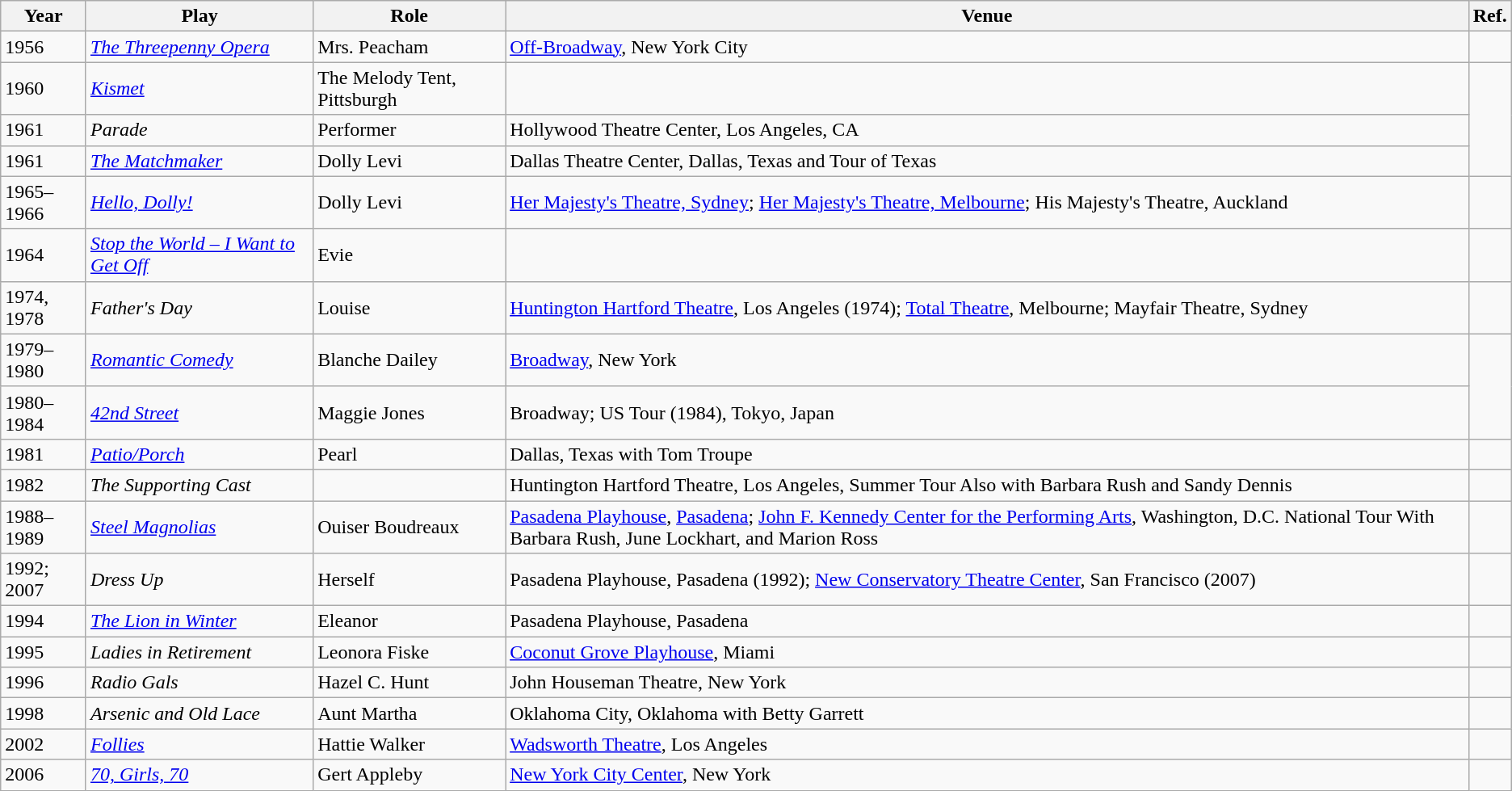<table class="wikitable">
<tr>
<th>Year</th>
<th>Play</th>
<th>Role</th>
<th>Venue</th>
<th>Ref.</th>
</tr>
<tr>
<td>1956</td>
<td><em><a href='#'>The Threepenny Opera</a></em></td>
<td>Mrs. Peacham</td>
<td><a href='#'>Off-Broadway</a>, New York City</td>
<td></td>
</tr>
<tr>
<td>1960</td>
<td><em><a href='#'>Kismet</a></em></td>
<td Lalume>The Melody Tent, Pittsburgh</td>
<td></td>
</tr>
<tr>
<td>1961</td>
<td><em>Parade </em></td>
<td>Performer</td>
<td>Hollywood Theatre Center, Los Angeles, CA</td>
</tr>
<tr>
<td>1961</td>
<td><em><a href='#'>The Matchmaker</a></em></td>
<td>Dolly Levi</td>
<td>Dallas Theatre Center, Dallas, Texas and Tour of Texas</td>
</tr>
<tr>
<td>1965–1966</td>
<td><em><a href='#'>Hello, Dolly!</a></em></td>
<td>Dolly Levi</td>
<td><a href='#'>Her Majesty's Theatre, Sydney</a>; <a href='#'>Her Majesty's Theatre, Melbourne</a>; His Majesty's Theatre, Auckland</td>
<td></td>
</tr>
<tr>
<td>1964</td>
<td><em><a href='#'>Stop the World – I Want to Get Off</a></em></td>
<td>Evie</td>
<td></td>
<td></td>
</tr>
<tr>
<td>1974, 1978</td>
<td><em>Father's Day</em></td>
<td>Louise</td>
<td><a href='#'>Huntington Hartford Theatre</a>, Los Angeles (1974); <a href='#'>Total Theatre</a>, Melbourne; Mayfair Theatre, Sydney</td>
<td></td>
</tr>
<tr>
<td>1979–1980</td>
<td><em><a href='#'>Romantic Comedy</a></em></td>
<td>Blanche Dailey</td>
<td><a href='#'>Broadway</a>, New York</td>
<td rowspan="2"></td>
</tr>
<tr>
<td>1980–1984</td>
<td><em><a href='#'>42nd Street</a></em></td>
<td>Maggie Jones</td>
<td>Broadway; US Tour (1984), Tokyo, Japan</td>
</tr>
<tr>
<td>1981</td>
<td><em><a href='#'>Patio/Porch</a></em></td>
<td>Pearl</td>
<td>Dallas, Texas with Tom Troupe</td>
</tr>
<tr>
<td>1982</td>
<td><em>The Supporting Cast</em></td>
<td></td>
<td>Huntington Hartford Theatre, Los Angeles, Summer Tour Also with Barbara Rush and Sandy Dennis</td>
<td></td>
</tr>
<tr>
<td>1988–1989</td>
<td><em><a href='#'>Steel Magnolias</a></em></td>
<td>Ouiser Boudreaux</td>
<td><a href='#'>Pasadena Playhouse</a>, <a href='#'>Pasadena</a>; <a href='#'>John F. Kennedy Center for the Performing Arts</a>, Washington, D.C. National Tour With Barbara Rush, June Lockhart, and Marion Ross</td>
<td></td>
</tr>
<tr>
<td>1992; 2007</td>
<td><em>Dress Up</em></td>
<td>Herself</td>
<td>Pasadena Playhouse, Pasadena (1992); <a href='#'>New Conservatory Theatre Center</a>, San Francisco (2007)</td>
<td></td>
</tr>
<tr>
<td>1994</td>
<td><em><a href='#'>The Lion in Winter</a></em></td>
<td>Eleanor</td>
<td>Pasadena Playhouse, Pasadena</td>
<td></td>
</tr>
<tr>
<td>1995</td>
<td><em>Ladies in Retirement</em></td>
<td>Leonora Fiske</td>
<td><a href='#'>Coconut Grove Playhouse</a>, Miami</td>
<td></td>
</tr>
<tr>
<td>1996</td>
<td><em>Radio Gals</em></td>
<td>Hazel C. Hunt</td>
<td>John Houseman Theatre, New York</td>
<td></td>
</tr>
<tr>
<td>1998</td>
<td><em> Arsenic and Old Lace</em></td>
<td>Aunt Martha</td>
<td>Oklahoma City, Oklahoma with Betty Garrett</td>
</tr>
<tr>
<td>2002</td>
<td><em><a href='#'>Follies</a></em></td>
<td>Hattie Walker</td>
<td><a href='#'>Wadsworth Theatre</a>, Los Angeles</td>
<td></td>
</tr>
<tr>
<td>2006</td>
<td><em><a href='#'>70, Girls, 70</a></em></td>
<td>Gert Appleby</td>
<td><a href='#'>New York City Center</a>, New York</td>
<td></td>
</tr>
</table>
